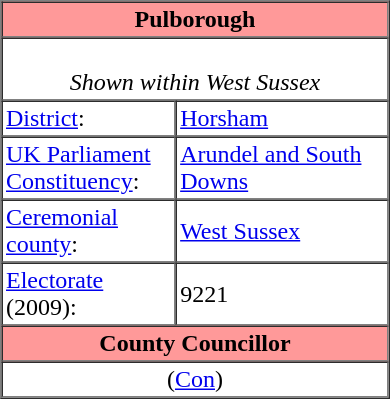<table class="vcard" border=1 cellpadding=2 cellspacing=0 align=right width=260 style=margin-left:0.5em;>
<tr>
<th class="fn org" colspan=2 align=center bgcolor="#ff9999"><strong>Pulborough</strong></th>
</tr>
<tr>
<td colspan=2 align=center><br><em>Shown within West Sussex</em></td>
</tr>
<tr class="note">
<td width="45%"><a href='#'>District</a>:</td>
<td><a href='#'>Horsham</a></td>
</tr>
<tr class="note">
<td><a href='#'>UK Parliament Constituency</a>:</td>
<td><a href='#'>Arundel and South Downs</a></td>
</tr>
<tr class="note">
<td><a href='#'>Ceremonial county</a>:</td>
<td><a href='#'>West Sussex</a></td>
</tr>
<tr class="note">
<td><a href='#'>Electorate</a> (2009):</td>
<td>9221</td>
</tr>
<tr>
<th colspan=2 align=center bgcolor="#ff9999">County Councillor</th>
</tr>
<tr>
<td colspan=2 align=center> (<a href='#'>Con</a>)</td>
</tr>
</table>
